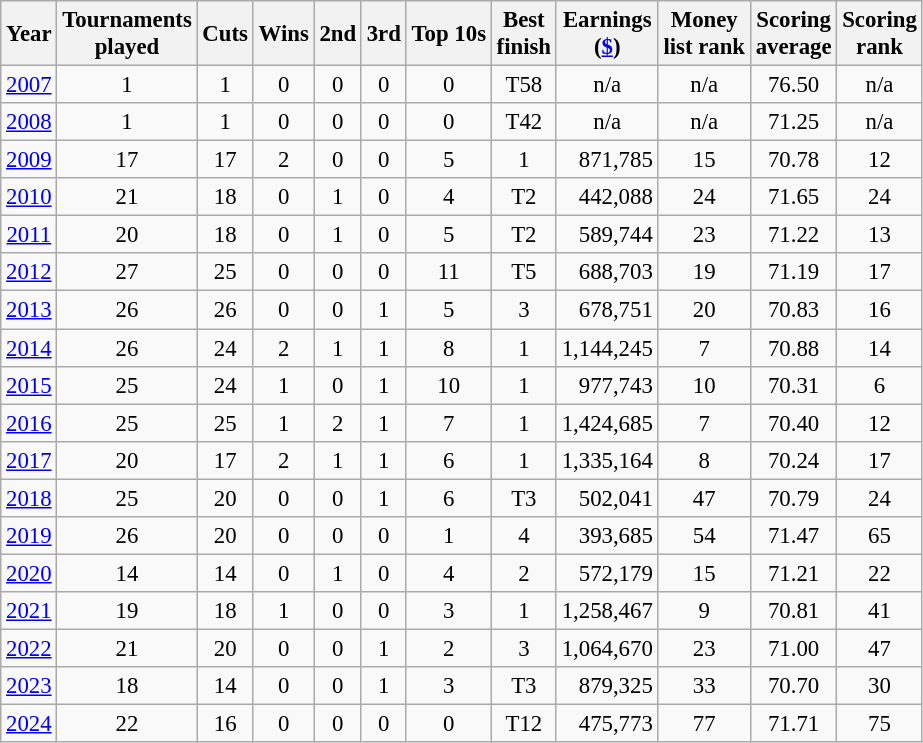<table class="wikitable" style="text-align:center; font-size: 95%;">
<tr>
<th>Year</th>
<th>Tournaments <br>played</th>
<th>Cuts <br></th>
<th>Wins</th>
<th>2nd</th>
<th>3rd</th>
<th>Top 10s</th>
<th>Best <br>finish</th>
<th>Earnings<br>(<a href='#'>$</a>)</th>
<th>Money <br>list rank</th>
<th>Scoring <br>average</th>
<th>Scoring<br>rank</th>
</tr>
<tr>
<td><a href='#'>2007</a></td>
<td>1</td>
<td>1</td>
<td>0</td>
<td>0</td>
<td>0</td>
<td>0</td>
<td>T58</td>
<td>n/a</td>
<td>n/a</td>
<td>76.50</td>
<td>n/a</td>
</tr>
<tr>
<td><a href='#'>2008</a></td>
<td>1</td>
<td>1</td>
<td>0</td>
<td>0</td>
<td>0</td>
<td>0</td>
<td>T42</td>
<td>n/a</td>
<td>n/a</td>
<td>71.25</td>
<td>n/a</td>
</tr>
<tr>
<td><a href='#'>2009</a></td>
<td>17</td>
<td>17</td>
<td>2</td>
<td>0</td>
<td>0</td>
<td>5</td>
<td>1</td>
<td align=right>871,785</td>
<td>15</td>
<td>70.78</td>
<td>12</td>
</tr>
<tr>
<td><a href='#'>2010</a></td>
<td>21</td>
<td>18</td>
<td>0</td>
<td>1</td>
<td>0</td>
<td>4</td>
<td>T2</td>
<td align=right>442,088</td>
<td>24</td>
<td>71.65</td>
<td>24</td>
</tr>
<tr>
<td><a href='#'>2011</a></td>
<td>20</td>
<td>18</td>
<td>0</td>
<td>1</td>
<td>0</td>
<td>5</td>
<td>T2</td>
<td align=right>589,744</td>
<td>23</td>
<td>71.22</td>
<td>13</td>
</tr>
<tr>
<td><a href='#'>2012</a></td>
<td>27</td>
<td>25</td>
<td>0</td>
<td>0</td>
<td>0</td>
<td>11</td>
<td>T5</td>
<td align=right>688,703</td>
<td>19</td>
<td>71.19</td>
<td>17</td>
</tr>
<tr>
<td><a href='#'>2013</a></td>
<td>26</td>
<td>26</td>
<td>0</td>
<td>0</td>
<td>1</td>
<td>5</td>
<td>3</td>
<td align=right>678,751</td>
<td>20</td>
<td>70.83</td>
<td>16</td>
</tr>
<tr>
<td><a href='#'>2014</a></td>
<td>26</td>
<td>24</td>
<td>2</td>
<td>1</td>
<td>1</td>
<td>8</td>
<td>1</td>
<td align=right>1,144,245</td>
<td>7</td>
<td>70.88</td>
<td>14</td>
</tr>
<tr>
<td><a href='#'>2015</a></td>
<td>25</td>
<td>24</td>
<td>1</td>
<td>0</td>
<td>1</td>
<td>10</td>
<td>1</td>
<td align=right>977,743</td>
<td>10</td>
<td>70.31</td>
<td>6</td>
</tr>
<tr>
<td><a href='#'>2016</a></td>
<td>25</td>
<td>25</td>
<td>1</td>
<td>2</td>
<td>1</td>
<td>7</td>
<td>1</td>
<td align=right>1,424,685</td>
<td>7</td>
<td>70.40</td>
<td>12</td>
</tr>
<tr>
<td><a href='#'>2017</a></td>
<td>20</td>
<td>17</td>
<td>2</td>
<td>1</td>
<td>1</td>
<td>6</td>
<td>1</td>
<td align=right>1,335,164</td>
<td>8</td>
<td>70.24</td>
<td>17</td>
</tr>
<tr>
<td><a href='#'>2018</a></td>
<td>25</td>
<td>20</td>
<td>0</td>
<td>0</td>
<td>1</td>
<td>6</td>
<td>T3</td>
<td align=right>502,041</td>
<td>47</td>
<td>70.79</td>
<td>24</td>
</tr>
<tr>
<td><a href='#'>2019</a></td>
<td>26</td>
<td>20</td>
<td>0</td>
<td>0</td>
<td>0</td>
<td>1</td>
<td>4</td>
<td align=right>393,685</td>
<td>54</td>
<td>71.47</td>
<td>65</td>
</tr>
<tr>
<td><a href='#'>2020</a></td>
<td>14</td>
<td>14</td>
<td>0</td>
<td>1</td>
<td>0</td>
<td>4</td>
<td>2</td>
<td align=right>572,179</td>
<td>15</td>
<td>71.21</td>
<td>22</td>
</tr>
<tr>
<td><a href='#'>2021</a></td>
<td>19</td>
<td>18</td>
<td>1</td>
<td>0</td>
<td>0</td>
<td>3</td>
<td>1</td>
<td align=right>1,258,467</td>
<td>9</td>
<td>70.81</td>
<td>41</td>
</tr>
<tr>
<td><a href='#'>2022</a></td>
<td>21</td>
<td>20</td>
<td>0</td>
<td>0</td>
<td>1</td>
<td>2</td>
<td>3</td>
<td align=right>1,064,670</td>
<td>23</td>
<td>71.00</td>
<td>47</td>
</tr>
<tr>
<td><a href='#'>2023</a></td>
<td>18</td>
<td>14</td>
<td>0</td>
<td>0</td>
<td>1</td>
<td>3</td>
<td>T3</td>
<td align=right>879,325</td>
<td>33</td>
<td>70.70</td>
<td>30</td>
</tr>
<tr>
<td><a href='#'>2024</a></td>
<td>22</td>
<td>16</td>
<td>0</td>
<td>0</td>
<td>0</td>
<td>0</td>
<td>T12</td>
<td align=right>475,773</td>
<td>77</td>
<td>71.71</td>
<td>75</td>
</tr>
</table>
